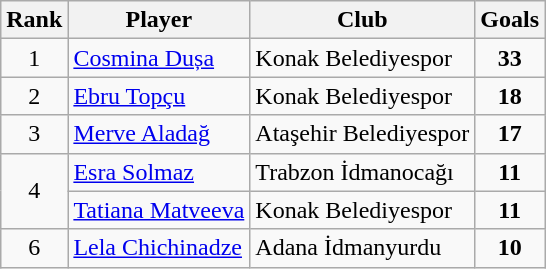<table class="wikitable" style="text-align:center">
<tr>
<th>Rank</th>
<th>Player</th>
<th>Club</th>
<th>Goals</th>
</tr>
<tr>
<td>1</td>
<td align="left"> <a href='#'>Cosmina Dușa</a></td>
<td align="left">Konak Belediyespor</td>
<td><strong>33</strong></td>
</tr>
<tr>
<td>2</td>
<td align="left"> <a href='#'>Ebru Topçu</a></td>
<td align="left">Konak Belediyespor</td>
<td><strong>18</strong></td>
</tr>
<tr>
<td>3</td>
<td align="left"> <a href='#'>Merve Aladağ</a></td>
<td align="left">Ataşehir Belediyespor</td>
<td><strong>17</strong></td>
</tr>
<tr>
<td rowspan="2">4</td>
<td align="left"> <a href='#'>Esra Solmaz</a></td>
<td align="left">Trabzon İdmanocağı</td>
<td><strong>11</strong></td>
</tr>
<tr>
<td align="left"> <a href='#'>Tatiana Matveeva</a></td>
<td align="left">Konak Belediyespor</td>
<td><strong>11</strong></td>
</tr>
<tr>
<td>6</td>
<td align="left"> <a href='#'>Lela Chichinadze</a></td>
<td align="left">Adana İdmanyurdu</td>
<td><strong>10</strong></td>
</tr>
</table>
